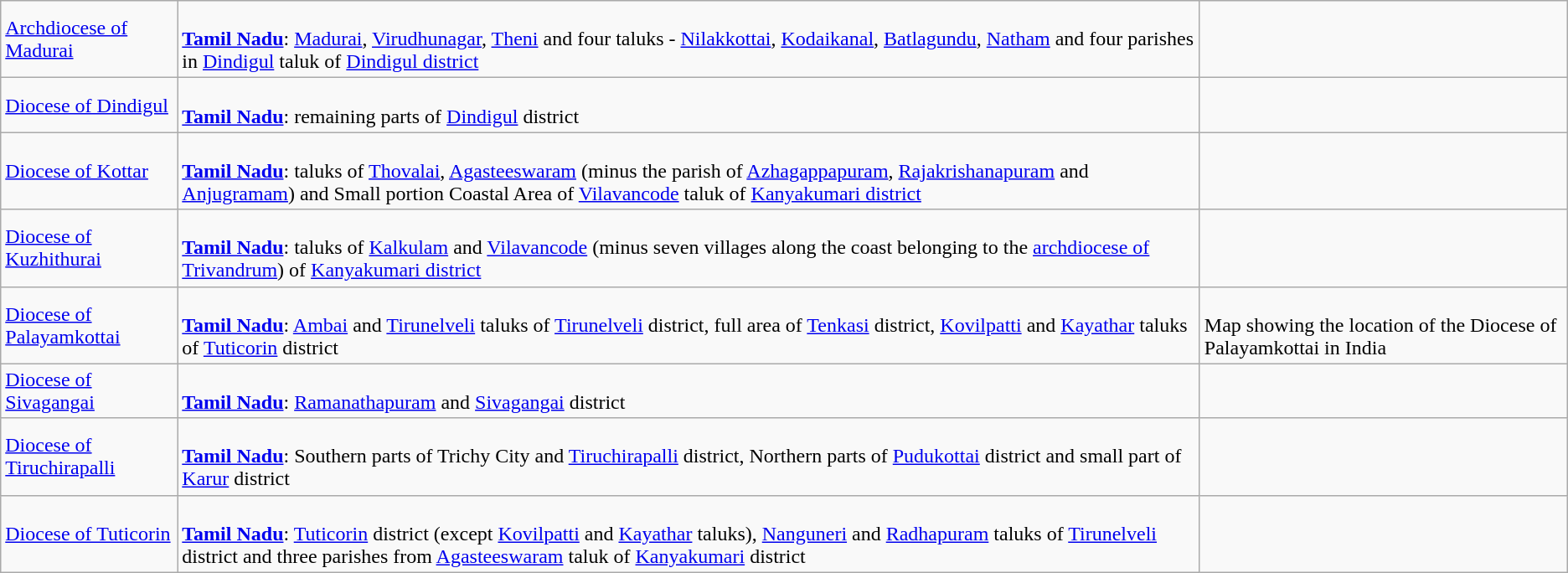<table class="wikitable">
<tr>
<td><a href='#'>Archdiocese of Madurai</a></td>
<td><br><strong><a href='#'>Tamil Nadu</a></strong>: <a href='#'>Madurai</a>, <a href='#'>Virudhunagar</a>, <a href='#'>Theni</a> and four taluks - <a href='#'>Nilakkottai</a>, <a href='#'>Kodaikanal</a>, <a href='#'>Batlagundu</a>, <a href='#'>Natham</a> and four parishes in <a href='#'>Dindigul</a> taluk of <a href='#'>Dindigul district</a></td>
<td></td>
</tr>
<tr>
<td><a href='#'>Diocese of Dindigul</a></td>
<td><br><strong><a href='#'>Tamil Nadu</a></strong>: remaining parts of <a href='#'>Dindigul</a> district</td>
<td></td>
</tr>
<tr>
<td><a href='#'>Diocese of Kottar</a></td>
<td><br><strong><a href='#'>Tamil Nadu</a></strong>: taluks of <a href='#'>Thovalai</a>, <a href='#'>Agasteeswaram</a> (minus the parish of <a href='#'>Azhagappapuram</a>, <a href='#'>Rajakrishanapuram</a> and <a href='#'>Anjugramam</a>) and Small portion Coastal Area of <a href='#'>Vilavancode</a> taluk of <a href='#'>Kanyakumari district</a></td>
<td></td>
</tr>
<tr>
<td><a href='#'>Diocese of Kuzhithurai</a></td>
<td><br><strong><a href='#'>Tamil Nadu</a></strong>: taluks of <a href='#'>Kalkulam</a> and <a href='#'>Vilavancode</a> (minus seven villages along the coast belonging to the <a href='#'>archdiocese of Trivandrum</a>) of <a href='#'>Kanyakumari district</a></td>
<td></td>
</tr>
<tr>
<td><a href='#'>Diocese of Palayamkottai</a></td>
<td><br><strong><a href='#'>Tamil Nadu</a></strong>: <a href='#'>Ambai</a> and <a href='#'>Tirunelveli</a> taluks of <a href='#'>Tirunelveli</a> district, full area of <a href='#'>Tenkasi</a> district, <a href='#'>Kovilpatti</a> and <a href='#'>Kayathar</a> taluks of <a href='#'>Tuticorin</a> district</td>
<td><br>Map showing the location of the Diocese of Palayamkottai in India</td>
</tr>
<tr>
<td><a href='#'>Diocese of Sivagangai</a></td>
<td><br><strong><a href='#'>Tamil Nadu</a></strong>: <a href='#'>Ramanathapuram</a> and <a href='#'>Sivagangai</a> district</td>
<td></td>
</tr>
<tr>
<td><a href='#'>Diocese of Tiruchirapalli</a></td>
<td><br><strong><a href='#'>Tamil Nadu</a></strong>: Southern parts of Trichy City and <a href='#'>Tiruchirapalli</a> district, Northern parts of <a href='#'>Pudukottai</a> district and small part of <a href='#'>Karur</a> district</td>
<td></td>
</tr>
<tr>
<td><a href='#'>Diocese of Tuticorin</a></td>
<td><br><strong><a href='#'>Tamil Nadu</a></strong>: <a href='#'>Tuticorin</a> district (except <a href='#'>Kovilpatti</a> and <a href='#'>Kayathar</a> taluks), <a href='#'>Nanguneri</a> and <a href='#'>Radhapuram</a> taluks of <a href='#'>Tirunelveli</a> district and three parishes from <a href='#'>Agasteeswaram</a> taluk of <a href='#'>Kanyakumari</a> district</td>
<td></td>
</tr>
</table>
